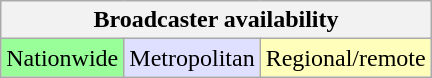<table class="wikitable">
<tr>
<th colspan=3>Broadcaster availability</th>
</tr>
<tr>
<td style="background:#9F9;"><abbr>Nationwide</abbr></td>
<td style="background:#DFDFFF;"><abbr>Metropolitan</abbr></td>
<td style="background:#FFB;"><abbr>Regional/remote</abbr></td>
</tr>
</table>
